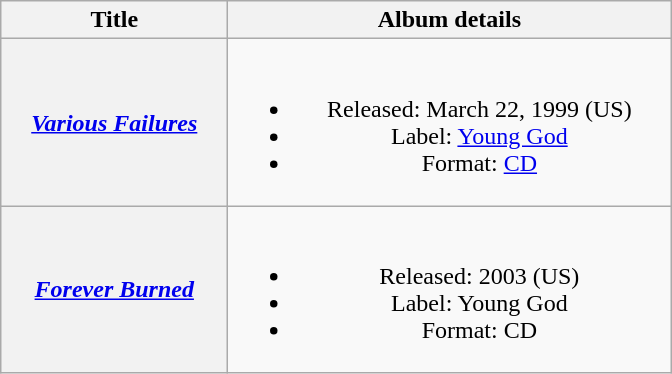<table class="wikitable plainrowheaders" style="text-align:center;">
<tr>
<th scope="col" rowspan="1" style="width:9em;">Title</th>
<th scope="col" rowspan="1" style="width:18em;">Album details</th>
</tr>
<tr>
<th scope="row"><em><a href='#'>Various Failures</a></em></th>
<td><br><ul><li>Released: March 22, 1999 <span>(US)</span></li><li>Label: <a href='#'>Young God</a></li><li>Format: <a href='#'>CD</a></li></ul></td>
</tr>
<tr>
<th scope="row"><em><a href='#'>Forever Burned</a></em></th>
<td><br><ul><li>Released: 2003 <span>(US)</span></li><li>Label: Young God</li><li>Format: CD</li></ul></td>
</tr>
</table>
